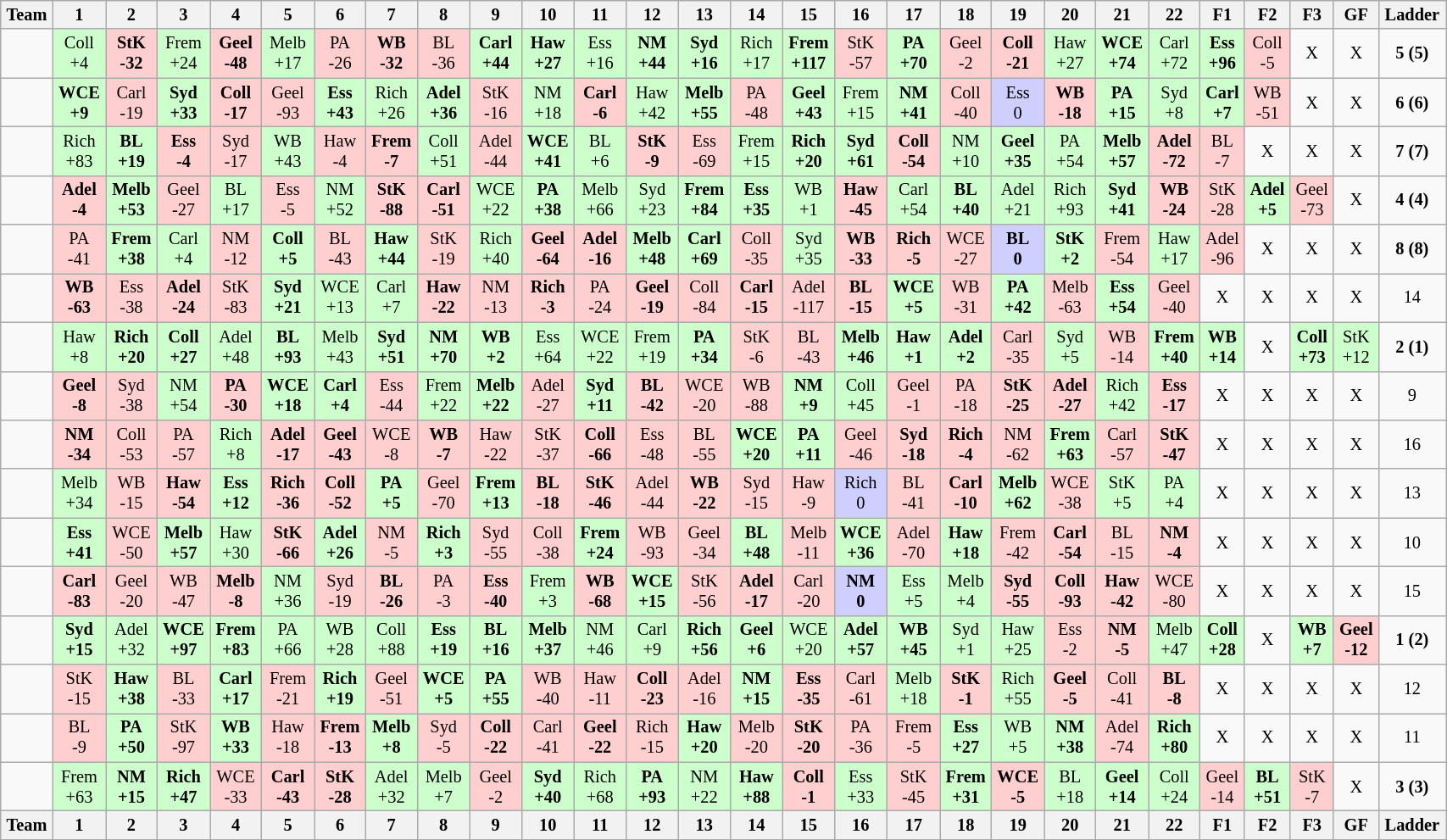<table class="wikitable" style="font-size:85%; text-align:center; width:90%">
<tr valign="top">
<th valign="middle">Team</th>
<th>1</th>
<th>2</th>
<th>3</th>
<th>4</th>
<th>5</th>
<th>6</th>
<th>7</th>
<th>8</th>
<th>9</th>
<th>10</th>
<th>11</th>
<th>12</th>
<th>13</th>
<th>14</th>
<th>15</th>
<th>16</th>
<th>17</th>
<th>18</th>
<th>19</th>
<th>20</th>
<th>21</th>
<th>22</th>
<th>F1</th>
<th>F2</th>
<th>F3</th>
<th>GF</th>
<th valign="middle">Ladder</th>
</tr>
<tr>
<td align="left"></td>
<td style="background:#CCFFCC;">Coll <br> +4</td>
<td style="background:#FFCFCF;"><strong>StK</strong> <br> <strong>-32</strong></td>
<td style="background:#CCFFCC;">Frem <br> +24</td>
<td style="background:#FFCFCF;"><strong>Geel</strong> <br> <strong>-48</strong></td>
<td style="background:#CCFFCC;">Melb <br> +17</td>
<td style="background:#FFCFCF;">PA <br> -26</td>
<td style="background:#FFCFCF;"><strong>WB</strong> <br> <strong>-32</strong></td>
<td style="background:#FFCFCF;">BL <br> -36</td>
<td style="background:#CCFFCC;"><strong>Carl</strong> <br> <strong>+44</strong></td>
<td style="background:#CCFFCC;"><strong>Haw</strong> <br> <strong>+27</strong></td>
<td style="background:#CCFFCC;">Ess  <br> +16</td>
<td style="background:#CCFFCC;"><strong>NM</strong> <br> <strong>+44</strong></td>
<td style="background:#CCFFCC;"><strong>Syd</strong> <br> <strong>+16</strong></td>
<td style="background:#CCFFCC;">Rich <br> +17</td>
<td style="background:#CCFFCC;"><strong>Frem</strong> <br> <strong>+117</strong></td>
<td style="background:#FFCFCF;">StK <br> -57</td>
<td style="background:#CCFFCC;"><strong>PA</strong> <br> <strong>+70</strong></td>
<td style="background:#FFCFCF;">Geel <br> -2</td>
<td style="background:#FFCFCF;"><strong>Coll</strong> <br> <strong>-21</strong></td>
<td style="background:#CCFFCC;">Haw <br> +27</td>
<td style="background:#CCFFCC;"><strong>WCE</strong> <br> <strong>+74</strong></td>
<td style="background:#CCFFCC;">Carl <br> +72</td>
<td style="background:#CCFFCC;"><strong>Ess</strong> <br> <strong>+96</strong></td>
<td style="background:#FFCFCF;">Coll <br> -5</td>
<td>X</td>
<td>X</td>
<td align="middle"><strong>5 (5)</strong></td>
</tr>
<tr>
<td align="left"></td>
<td style="background:#CCFFCC;"><strong>WCE</strong> <br> <strong>+9</strong></td>
<td style="background:#FFCFCF;">Carl <br> -19</td>
<td style="background:#CCFFCC;"><strong>Syd</strong> <br> <strong>+33</strong></td>
<td style="background:#FFCFCF;"><strong>Coll</strong> <br> <strong>-17</strong></td>
<td style="background:#FFCFCF;">Geel <br> -93</td>
<td style="background:#CCFFCC;"><strong>Ess</strong> <br> <strong>+43</strong></td>
<td style="background:#CCFFCC;">Rich <br> +26</td>
<td style="background:#CCFFCC;"><strong>Adel</strong> <br> <strong>+36</strong></td>
<td style="background:#FFCFCF;">StK <br> -16</td>
<td style="background:#CCFFCC;">NM <br> +18</td>
<td style="background:#FFCFCF;"><strong>Carl</strong> <br> <strong>-6</strong></td>
<td style="background:#CCFFCC;">Haw <br> +42</td>
<td style="background:#CCFFCC;"><strong>Melb</strong> <br> <strong>+55</strong></td>
<td style="background:#FFCFCF;">PA <br> -48</td>
<td style="background:#CCFFCC;"><strong>Geel</strong> <br> <strong>+43</strong></td>
<td style="background:#CCFFCC;">Frem <br> +15</td>
<td style="background:#CCFFCC;"><strong>NM</strong> <br> <strong>+41</strong></td>
<td style="background:#FFCFCF;">Coll <br> -40</td>
<td style="background:#CFCFFF;">Ess <br> 0</td>
<td style="background:#FFCFCF;"><strong>WB</strong> <br> <strong>-18</strong></td>
<td style="background:#CCFFCC;"><strong>PA</strong> <br> <strong>+15</strong></td>
<td style="background:#CCFFCC;">Syd <br> +8</td>
<td style="background:#CCFFCC;"><strong>Carl</strong> <br> <strong>+7</strong></td>
<td style="background:#FFCFCF;">WB <br> -51</td>
<td>X</td>
<td>X</td>
<td align="middle"><strong>6 (6)</strong></td>
</tr>
<tr>
<td align="left"></td>
<td style="background:#CCFFCC;">Rich <br> +83</td>
<td style="background:#CCFFCC;"><strong>BL</strong> <br> <strong>+19</strong></td>
<td style="background:#FFCFCF;"><strong>Ess</strong> <br> <strong>-4</strong></td>
<td style="background:#FFCFCF;">Syd <br> -17</td>
<td style="background:#CCFFCC;">WB <br> +43</td>
<td style="background:#FFCFCF;">Haw <br> -4</td>
<td style="background:#FFCFCF;"><strong>Frem</strong> <br> <strong>-7</strong></td>
<td style="background:#CCFFCC;">Coll <br> +51</td>
<td style="background:#FFCFCF;">Adel <br> -44</td>
<td style="background:#CCFFCC;"><strong>WCE</strong> <br> <strong>+41</strong></td>
<td style="background:#CCFFCC;">BL <br> +6</td>
<td style="background:#FFCFCF;"><strong>StK</strong> <br> <strong>-9</strong></td>
<td style="background:#FFCFCF;">Ess <br> -69</td>
<td style="background:#CCFFCC;">Frem <br> +15</td>
<td style="background:#CCFFCC;"><strong>Rich</strong> <br> <strong>+20</strong></td>
<td style="background:#CCFFCC;"><strong>Syd</strong> <br> <strong>+61</strong></td>
<td style="background:#FFCFCF;"><strong>Coll</strong> <br> <strong>-54</strong></td>
<td style="background:#CCFFCC;">NM <br> +10</td>
<td style="background:#CCFFCC;"><strong>Geel</strong> <br> <strong>+35</strong></td>
<td style="background:#CCFFCC;">PA <br> +54</td>
<td style="background:#CCFFCC;"><strong>Melb</strong> <br> <strong>+57</strong></td>
<td style="background:#FFCFCF;"><strong>Adel</strong> <br> <strong>-72</strong></td>
<td style="background:#FFCFCF;">BL <br> -7</td>
<td>X</td>
<td>X</td>
<td>X</td>
<td align="middle"><strong>7 (7)</strong></td>
</tr>
<tr>
<td align="left"></td>
<td style="background:#FFCFCF;"><strong>Adel</strong> <br> <strong>-4</strong></td>
<td style="background:#CCFFCC;"><strong>Melb</strong> <br> <strong>+53</strong></td>
<td style="background:#FFCFCF;">Geel <br> -27</td>
<td style="background:#CCFFCC;">BL <br> +17</td>
<td style="background:#FFCFCF;">Ess <br> -5</td>
<td style="background:#CCFFCC;">NM <br> +52</td>
<td style="background:#FFCFCF;"><strong>StK</strong> <br> <strong>-88</strong></td>
<td style="background:#FFCFCF;"><strong>Carl</strong> <br> <strong>-51</strong></td>
<td style="background:#CCFFCC;">WCE <br> +22</td>
<td style="background:#CCFFCC;"><strong>PA</strong> <br> <strong>+38</strong></td>
<td style="background:#CCFFCC;">Melb <br> +66</td>
<td style="background:#CCFFCC;">Syd <br> +23</td>
<td style="background:#CCFFCC;"><strong>Frem</strong> <br> <strong>+84</strong></td>
<td style="background:#CCFFCC;"><strong>Ess</strong> <br> <strong>+35</strong></td>
<td style="background:#CCFFCC;">WB <br> +1</td>
<td style="background:#FFCFCF;"><strong>Haw</strong> <br> <strong>-45</strong></td>
<td style="background:#CCFFCC;">Carl <br> +54</td>
<td style="background:#CCFFCC;"><strong>BL</strong> <br> <strong>+40</strong></td>
<td style="background:#CCFFCC;">Adel <br> +21</td>
<td style="background:#CCFFCC;">Rich <br> +93</td>
<td style="background:#CCFFCC;"><strong>Syd</strong> <br> <strong>+41</strong></td>
<td style="background:#FFCFCF;"><strong>WB</strong> <br> <strong>-24</strong></td>
<td style="background:#FFCFCF;">StK <br> -28</td>
<td style="background:#CCFFCC;"><strong>Adel</strong> <br> <strong>+5</strong></td>
<td style="background:#FFCFCF;">Geel <br> -73</td>
<td>X</td>
<td align="middle"><strong>4 (4)</strong></td>
</tr>
<tr>
<td align="left"></td>
<td style="background:#FFCFCF;">PA <br> -41</td>
<td style="background:#CCFFCC;"><strong>Frem</strong> <br> <strong>+38</strong></td>
<td style="background:#CCFFCC;">Carl <br> +4</td>
<td style="background:#FFCFCF;">NM <br> -12</td>
<td style="background:#CCFFCC;"><strong>Coll</strong> <br> <strong>+5</strong></td>
<td style="background:#FFCFCF;">BL <br> -43</td>
<td style="background:#CCFFCC;"><strong>Haw</strong> <br> <strong>+44</strong></td>
<td style="background:#FFCFCF;">StK <br> -19</td>
<td style="background:#CCFFCC;">Rich <br> +40</td>
<td style="background:#FFCFCF;"><strong>Geel</strong> <br> <strong>-64</strong></td>
<td style="background:#FFCFCF;"><strong>Adel</strong> <br> <strong>-16</strong></td>
<td style="background:#CCFFCC;"><strong>Melb</strong> <br> <strong>+48</strong></td>
<td style="background:#CCFFCC;"><strong>Carl</strong> <br> <strong>+69</strong></td>
<td style="background:#FFCFCF;">Coll <br> -35</td>
<td style="background:#CCFFCC;">Syd <br> +35</td>
<td style="background:#FFCFCF;"><strong>WB</strong> <br> <strong>-33</strong></td>
<td style="background:#FFCFCF;"><strong>Rich</strong> <br> <strong>-5</strong></td>
<td style="background:#FFCFCF;">WCE <br> -27</td>
<td style="background:#CFCFFF;"><strong>BL</strong> <br> <strong>0</strong></td>
<td style="background:#CCFFCC;"><strong>StK</strong> <br> <strong>+2</strong></td>
<td style="background:#FFCFCF;">Frem <br> -54</td>
<td style="background:#CCFFCC;">Haw <br> +17</td>
<td style="background:#FFCFCF;">Adel <br> -96</td>
<td>X</td>
<td>X</td>
<td>X</td>
<td align="middle"><strong>8 (8)</strong></td>
</tr>
<tr>
<td align="left"></td>
<td style="background:#FFCFCF;"><strong>WB</strong> <br> <strong>-63</strong></td>
<td style="background:#FFCFCF;">Ess <br> -38</td>
<td style="background:#FFCFCF;"><strong>Adel</strong> <br> <strong>-24</strong></td>
<td style="background:#FFCFCF;">StK <br> -83</td>
<td style="background:#CCFFCC;"><strong>Syd</strong> <br> <strong>+21</strong></td>
<td style="background:#CCFFCC;">WCE <br> +13</td>
<td style="background:#CCFFCC;">Carl <br> +7</td>
<td style="background:#FFCFCF;"><strong>Haw</strong> <br> <strong>-22</strong></td>
<td style="background:#FFCFCF;">NM <br> -13</td>
<td style="background:#FFCFCF;"><strong>Rich</strong> <br> <strong>-3</strong></td>
<td style="background:#FFCFCF;">PA <br> -24</td>
<td style="background:#FFCFCF;"><strong>Geel</strong> <br> <strong>-19</strong></td>
<td style="background:#FFCFCF;">Coll <br> -84</td>
<td style="background:#FFCFCF;"><strong>Carl</strong> <br> <strong>-15</strong></td>
<td style="background:#FFCFCF;">Adel <br> -117</td>
<td style="background:#FFCFCF;"><strong>BL</strong> <br> <strong>-15</strong></td>
<td style="background:#CCFFCC;"><strong>WCE</strong> <br> <strong>+5</strong></td>
<td style="background:#FFCFCF;">WB <br> -31</td>
<td style="background:#CCFFCC;"><strong>PA</strong> <br> <strong>+42</strong></td>
<td style="background:#FFCFCF;">Melb <br> -63</td>
<td style="background:#CCFFCC;"><strong>Ess</strong> <br> <strong>+54</strong></td>
<td style="background:#FFCFCF;">Geel <br> -40</td>
<td>X</td>
<td>X</td>
<td>X</td>
<td>X</td>
<td align="middle">14</td>
</tr>
<tr>
<td align="left"></td>
<td style="background:#CCFFCC;">Haw <br> +8</td>
<td style="background:#CCFFCC;"><strong>Rich</strong> <br> <strong>+20</strong></td>
<td style="background:#CCFFCC;"><strong>Coll</strong> <br> <strong>+27</strong></td>
<td style="background:#CCFFCC;">Adel <br> +48</td>
<td style="background:#CCFFCC;"><strong>BL</strong> <br> <strong>+93</strong></td>
<td style="background:#CCFFCC;">Melb <br> +43</td>
<td style="background:#CCFFCC;"><strong>Syd</strong> <br> <strong>+51</strong></td>
<td style="background:#CCFFCC;"><strong>NM</strong> <br> <strong>+70</strong></td>
<td style="background:#CCFFCC;"><strong>WB</strong> <br> <strong>+2</strong></td>
<td style="background:#CCFFCC;">Ess <br> +64</td>
<td style="background:#CCFFCC;">WCE <br> +22</td>
<td style="background:#CCFFCC;">Frem <br> +19</td>
<td style="background:#CCFFCC;"><strong>PA</strong> <br> <strong>+34</strong></td>
<td style="background:#FFCFCF;">StK <br> -6</td>
<td style="background:#FFCFCF;">BL <br> -43</td>
<td style="background:#CCFFCC;"><strong>Melb</strong> <br> <strong>+46</strong></td>
<td style="background:#CCFFCC;"><strong>Haw</strong> <br> <strong>+1</strong></td>
<td style="background:#CCFFCC;"><strong>Adel</strong> <br> <strong>+2</strong></td>
<td style="background:#FFCFCF;">Carl <br> -35</td>
<td style="background:#CCFFCC;">Syd <br> +5</td>
<td style="background:#FFCFCF;">WB <br> -14</td>
<td style="background:#CCFFCC;"><strong>Frem</strong> <br> <strong>+40</strong></td>
<td style="background:#CCFFCC;"><strong>WB</strong> <br> <strong>+14</strong></td>
<td>X</td>
<td style="background:#CCFFCC;"><strong>Coll</strong> <br> <strong>+73</strong></td>
<td style="background:#CCFFCC;">StK <br> +12</td>
<td align="middle"><strong>2 (1)</strong></td>
</tr>
<tr>
<td align="left"></td>
<td style="background:#FFCFCF;"><strong>Geel</strong> <br> <strong>-8</strong></td>
<td style="background:#FFCFCF;">Syd <br> -38</td>
<td style="background:#CCFFCC;">NM <br> +54</td>
<td style="background:#FFCFCF;"><strong>PA</strong> <br> <strong>-30</strong></td>
<td style="background:#CCFFCC;"><strong>WCE</strong> <br> <strong>+18</strong></td>
<td style="background:#CCFFCC;"><strong>Carl</strong> <br> <strong>+4</strong></td>
<td style="background:#FFCFCF;">Ess <br> -44</td>
<td style="background:#CCFFCC;">Frem <br> +22</td>
<td style="background:#CCFFCC;"><strong>Melb</strong> <br> <strong>+22</strong></td>
<td style="background:#FFCFCF;">Adel <br> -27</td>
<td style="background:#CCFFCC;"><strong>Syd</strong> <br> <strong>+11</strong></td>
<td style="background:#FFCFCF;"><strong>BL</strong> <br> <strong>-42</strong></td>
<td style="background:#FFCFCF;">WCE <br> -20</td>
<td style="background:#FFCFCF;">WB <br> -88</td>
<td style="background:#CCFFCC;"><strong>NM</strong> <br> <strong>+9</strong></td>
<td style="background:#CCFFCC;">Coll <br> +45</td>
<td style="background:#FFCFCF;">Geel <br> -1</td>
<td style="background:#FFCFCF;">PA <br> -18</td>
<td style="background:#FFCFCF;"><strong>StK</strong> <br> <strong>-25</strong></td>
<td style="background:#FFCFCF;"><strong>Adel</strong> <br> <strong>-27</strong></td>
<td style="background:#CCFFCC;">Rich <br> +42</td>
<td style="background:#FFCFCF;"><strong>Ess</strong> <br> <strong>-17</strong></td>
<td>X</td>
<td>X</td>
<td>X</td>
<td>X</td>
<td align="middle">9</td>
</tr>
<tr>
<td align="left"></td>
<td style="background:#FFCFCF;"><strong>NM</strong> <br> <strong>-34</strong></td>
<td style="background:#FFCFCF;">Coll <br> -53</td>
<td style="background:#FFCFCF;">PA <br> -57</td>
<td style="background:#CCFFCC;">Rich <br> +8</td>
<td style="background:#FFCFCF;"><strong>Adel</strong> <br> <strong>-17</strong></td>
<td style="background:#FFCFCF;"><strong>Geel</strong> <br> <strong>-43</strong></td>
<td style="background:#FFCFCF;">WCE <br> -8</td>
<td style="background:#FFCFCF;"><strong>WB</strong> <br> <strong>-7</strong></td>
<td style="background:#FFCFCF;">Haw <br> -22</td>
<td style="background:#FFCFCF;">StK <br> -37</td>
<td style="background:#FFCFCF;"><strong>Coll</strong> <br> <strong>-66</strong></td>
<td style="background:#FFCFCF;">Ess <br> -48</td>
<td style="background:#FFCFCF;">BL <br> -55</td>
<td style="background:#CCFFCC;"><strong>WCE</strong> <br> <strong>+20</strong></td>
<td style="background:#CCFFCC;"><strong>PA</strong> <br> <strong>+11</strong></td>
<td style="background:#FFCFCF;">Geel <br> -46</td>
<td style="background:#FFCFCF;"><strong>Syd</strong> <br> <strong>-18</strong></td>
<td style="background:#FFCFCF;"><strong>Rich</strong> <br> <strong>-4</strong></td>
<td style="background:#FFCFCF;">NM <br> -62</td>
<td style="background:#CCFFCC;"><strong>Frem</strong> <br> <strong>+63</strong></td>
<td style="background:#FFCFCF;">Carl <br> -57</td>
<td style="background:#FFCFCF;"><strong>StK</strong> <br> <strong>-47</strong></td>
<td>X</td>
<td>X</td>
<td>X</td>
<td>X</td>
<td align="middle">16</td>
</tr>
<tr>
<td align="left"></td>
<td style="background:#CCFFCC;">Melb <br> +34</td>
<td style="background:#FFCFCF;">WB <br> -15</td>
<td style="background:#FFCFCF;"><strong>Haw</strong> <br> <strong>-54</strong></td>
<td style="background:#CCFFCC;"><strong>Ess</strong> <br> <strong>+12</strong></td>
<td style="background:#FFCFCF;"><strong>Rich</strong> <br> <strong>-36</strong></td>
<td style="background:#FFCFCF;"><strong>Coll</strong> <br> <strong>-52</strong></td>
<td style="background:#CCFFCC;"><strong>PA</strong> <br> <strong>+5</strong></td>
<td style="background:#FFCFCF;">Geel <br> -70</td>
<td style="background:#CCFFCC;"><strong>Frem</strong> <br> <strong>+13</strong></td>
<td style="background:#FFCFCF;"><strong>BL</strong> <br> <strong>-18</strong></td>
<td style="background:#FFCFCF;"><strong>StK</strong> <br> <strong>-46</strong></td>
<td style="background:#FFCFCF;">Adel <br> -44</td>
<td style="background:#FFCFCF;"><strong>WB</strong> <br> <strong>-22</strong></td>
<td style="background:#FFCFCF;">Syd <br> -15</td>
<td style="background:#FFCFCF;">Haw <br> -9</td>
<td style="background:#CFCFFF;">Rich <br> 0</td>
<td style="background:#FFCFCF;">BL <br> -41</td>
<td style="background:#FFCFCF;"><strong>Carl</strong> <br> <strong>-10</strong></td>
<td style="background:#CCFFCC;"><strong>Melb</strong> <br> <strong>+62</strong></td>
<td style="background:#FFCFCF;">WCE <br> -38</td>
<td style="background:#CCFFCC;">StK <br> +5</td>
<td style="background:#CCFFCC;">PA <br> +4</td>
<td>X</td>
<td>X</td>
<td>X</td>
<td>X</td>
<td align="middle">13</td>
</tr>
<tr>
<td align="left"></td>
<td style="background:#CCFFCC;"><strong>Ess</strong> <br> <strong>+41</strong></td>
<td style="background:#FFCFCF;">WCE <br> -50</td>
<td style="background:#CCFFCC;"><strong>Melb</strong> <br> <strong>+57</strong></td>
<td style="background:#CCFFCC;">Haw <br> +30</td>
<td style="background:#FFCFCF;"><strong>StK</strong> <br> <strong>-66</strong></td>
<td style="background:#CCFFCC;"><strong>Adel</strong> <br> <strong>+26</strong></td>
<td style="background:#FFCFCF;">NM <br> -5</td>
<td style="background:#CCFFCC;"><strong>Rich</strong> <br> <strong>+3</strong></td>
<td style="background:#FFCFCF;">Syd <br> -55</td>
<td style="background:#FFCFCF;">Coll <br> -38</td>
<td style="background:#CCFFCC;"><strong>Frem</strong> <br> <strong>+24</strong></td>
<td style="background:#FFCFCF;">WB <br> -93</td>
<td style="background:#FFCFCF;">Geel <br> -34</td>
<td style="background:#CCFFCC;"><strong>BL</strong> <br> <strong>+48</strong></td>
<td style="background:#FFCFCF;">Melb <br> -11</td>
<td style="background:#CCFFCC;"><strong>WCE</strong> <br> <strong>+36</strong></td>
<td style="background:#FFCFCF;">Adel <br> -70</td>
<td style="background:#CCFFCC;"><strong>Haw</strong> <br> <strong>+18</strong></td>
<td style="background:#FFCFCF;">Frem <br> -42</td>
<td style="background:#FFCFCF;"><strong>Carl</strong> <br> <strong>-54</strong></td>
<td style="background:#FFCFCF;">BL <br> -15</td>
<td style="background:#FFCFCF;"><strong>NM</strong> <br> <strong>-4</strong></td>
<td>X</td>
<td>X</td>
<td>X</td>
<td>X</td>
<td align="middle">10</td>
</tr>
<tr>
<td align="left"></td>
<td style="background:#FFCFCF;"><strong>Carl</strong> <br> <strong>-83</strong></td>
<td style="background:#FFCFCF;">Geel <br> -20</td>
<td style="background:#FFCFCF;">WB <br> -47</td>
<td style="background:#FFCFCF;"><strong>Melb</strong> <br> <strong>-8</strong></td>
<td style="background:#CCFFCC;">NM <br> +36</td>
<td style="background:#FFCFCF;">Syd <br> -19</td>
<td style="background:#FFCFCF;"><strong>BL</strong> <br> <strong>-26</strong></td>
<td style="background:#FFCFCF;">PA <br> -3</td>
<td style="background:#FFCFCF;"><strong>Ess</strong> <br> <strong>-40</strong></td>
<td style="background:#CCFFCC;">Frem <br> +3</td>
<td style="background:#FFCFCF;"><strong>WB</strong> <br> <strong>-68</strong></td>
<td style="background:#CCFFCC;"><strong>WCE</strong> <br> <strong>+15</strong></td>
<td style="background:#FFCFCF;">StK <br> -56</td>
<td style="background:#FFCFCF;"><strong>Adel</strong> <br> <strong>-17</strong></td>
<td style="background:#FFCFCF;">Carl <br> -20</td>
<td style="background:#CFCFFF;"><strong>NM</strong> <br> <strong>0</strong></td>
<td style="background:#CCFFCC;">Ess <br> +5</td>
<td style="background:#CCFFCC;">Melb <br> +4</td>
<td style="background:#FFCFCF;"><strong>Syd</strong> <br> <strong>-55</strong></td>
<td style="background:#FFCFCF;"><strong>Coll</strong> <br> <strong>-93</strong></td>
<td style="background:#FFCFCF;"><strong>Haw</strong> <br> <strong>-42</strong></td>
<td style="background:#FFCFCF;">WCE <br> -80</td>
<td>X</td>
<td>X</td>
<td>X</td>
<td>X</td>
<td align="middle">15</td>
</tr>
<tr>
<td align="left"></td>
<td style="background:#CCFFCC;"><strong>Syd</strong> <br> <strong>+15</strong></td>
<td style="background:#CCFFCC;">Adel <br> +32</td>
<td style="background:#CCFFCC;"><strong>WCE</strong> <br> <strong>+97</strong></td>
<td style="background:#CCFFCC;"><strong>Frem</strong> <br> <strong>+83</strong></td>
<td style="background:#CCFFCC;">PA <br> +66</td>
<td style="background:#CCFFCC;">WB <br> +28</td>
<td style="background:#CCFFCC;">Coll <br> +88</td>
<td style="background:#CCFFCC;"><strong>Ess</strong> <br> <strong>+19</strong></td>
<td style="background:#CCFFCC;"><strong>BL</strong> <br> <strong>+16</strong></td>
<td style="background:#CCFFCC;"><strong>Melb</strong> <br> <strong>+37</strong></td>
<td style="background:#CCFFCC;">NM <br> +46</td>
<td style="background:#CCFFCC;">Carl <br> +9</td>
<td style="background:#CCFFCC;"><strong>Rich</strong> <br> <strong>+56</strong></td>
<td style="background:#CCFFCC;"><strong>Geel</strong> <br> <strong>+6</strong></td>
<td style="background:#CCFFCC;">WCE <br> +20</td>
<td style="background:#CCFFCC;"><strong>Adel</strong> <br> <strong>+57</strong></td>
<td style="background:#CCFFCC;"><strong>WB</strong> <br> <strong>+45</strong></td>
<td style="background:#CCFFCC;">Syd <br> +1</td>
<td style="background:#CCFFCC;">Haw <br> +25</td>
<td style="background:#FFCFCF;">Ess <br> -2</td>
<td style="background:#FFCFCF;"><strong>NM</strong> <br> <strong>-5</strong></td>
<td style="background:#CCFFCC;">Melb <br> +47</td>
<td style="background:#CCFFCC;"><strong>Coll</strong> <br> <strong>+28</strong></td>
<td>X</td>
<td style="background:#CCFFCC;"><strong>WB</strong> <br> <strong>+7</strong></td>
<td style="background:#FFCFCF;"><strong>Geel <br> -12</strong></td>
<td align="middle"><strong>1 (2)</strong></td>
</tr>
<tr>
<td align="left"></td>
<td style="background:#FFCFCF;">StK <br> -15</td>
<td style="background:#CCFFCC;"><strong>Haw</strong> <br> <strong>+38</strong></td>
<td style="background:#FFCFCF;">BL <br> -33</td>
<td style="background:#CCFFCC;"><strong>Carl</strong> <br> <strong>+17</strong></td>
<td style="background:#FFCFCF;">Frem <br> -21</td>
<td style="background:#CCFFCC;"><strong>Rich</strong> <br> <strong>+19</strong></td>
<td style="background:#FFCFCF;">Geel <br> -51</td>
<td style="background:#CCFFCC;"><strong>WCE</strong> <br> <strong>+5</strong></td>
<td style="background:#CCFFCC;"><strong>PA</strong> <br> <strong>+55</strong></td>
<td style="background:#FFCFCF;">WB <br> -40</td>
<td style="background:#FFCFCF;">Haw <br> -11</td>
<td style="background:#FFCFCF;"><strong>Coll</strong> <br> <strong>-23</strong></td>
<td style="background:#FFCFCF;">Adel <br> -16</td>
<td style="background:#CCFFCC;"><strong>NM</strong> <br> <strong>+15</strong></td>
<td style="background:#FFCFCF;"><strong>Ess</strong> <br> <strong>-35</strong></td>
<td style="background:#FFCFCF;">Carl <br> -61</td>
<td style="background:#CCFFCC;">Melb <br> +18</td>
<td style="background:#FFCFCF;"><strong>StK</strong> <br> <strong>-1</strong></td>
<td style="background:#CCFFCC;">Rich <br> +55</td>
<td style="background:#FFCFCF;"><strong>Geel</strong> <br> <strong>-5</strong></td>
<td style="background:#FFCFCF;">Coll <br> -41</td>
<td style="background:#FFCFCF;"><strong>BL</strong> <br> <strong>-8</strong></td>
<td>X</td>
<td>X</td>
<td>X</td>
<td>X</td>
<td align="middle">12</td>
</tr>
<tr>
<td align="left"></td>
<td style="background:#FFCFCF;">BL <br> -9</td>
<td style="background:#CCFFCC;"><strong>PA</strong> <br> <strong>+50</strong></td>
<td style="background:#FFCFCF;">StK <br> -97</td>
<td style="background:#CCFFCC;"><strong>WB</strong> <br> <strong>+33</strong></td>
<td style="background:#FFCFCF;">Haw <br> -18</td>
<td style="background:#FFCFCF;"><strong>Frem</strong> <br> <strong>-13</strong></td>
<td style="background:#CCFFCC;"><strong>Melb</strong> <br> <strong>+8</strong></td>
<td style="background:#FFCFCF;">Syd <br> -5</td>
<td style="background:#FFCFCF;"><strong>Coll</strong> <br> <strong>-22</strong></td>
<td style="background:#FFCFCF;">Carl <br> -41</td>
<td style="background:#FFCFCF;"><strong>Geel</strong> <br> <strong>-22</strong></td>
<td style="background:#FFCFCF;">Rich <br> -15</td>
<td style="background:#CCFFCC;"><strong>Haw</strong> <br> <strong>+20</strong></td>
<td style="background:#FFCFCF;">Melb <br> -20</td>
<td style="background:#FFCFCF;"><strong>StK</strong> <br> <strong>-20</strong></td>
<td style="background:#FFCFCF;">PA <br> -36</td>
<td style="background:#FFCFCF;">Frem <br> -5</td>
<td style="background:#CCFFCC;"><strong>Ess</strong> <br> <strong>+27</strong></td>
<td style="background:#CCFFCC;">WB <br> +5</td>
<td style="background:#CCFFCC;"><strong>NM</strong> <br> <strong>+38</strong></td>
<td style="background:#FFCFCF;">Adel <br> -74</td>
<td style="background:#CCFFCC;"><strong>Rich</strong> <br> <strong>+80</strong></td>
<td>X</td>
<td>X</td>
<td>X</td>
<td>X</td>
<td align="middle">11</td>
</tr>
<tr>
<td align="left"></td>
<td style="background:#CCFFCC;">Frem <br> +63</td>
<td style="background:#CCFFCC;"><strong>NM</strong> <br> <strong>+15</strong></td>
<td style="background:#CCFFCC;"><strong>Rich</strong> <br> <strong>+47</strong></td>
<td style="background:#FFCFCF;">WCE <br> -33</td>
<td style="background:#FFCFCF;"><strong>Carl</strong> <br> <strong>-43</strong></td>
<td style="background:#FFCFCF;"><strong>StK</strong> <br> <strong>-28</strong></td>
<td style="background:#CCFFCC;">Adel <br> +32</td>
<td style="background:#CCFFCC;">Melb <br> +7</td>
<td style="background:#FFCFCF;">Geel <br> -2</td>
<td style="background:#CCFFCC;"><strong>Syd</strong> <br> <strong>+40</strong></td>
<td style="background:#CCFFCC;">Rich <br> +68</td>
<td style="background:#CCFFCC;"><strong>PA</strong> <br> <strong>+93</strong></td>
<td style="background:#CCFFCC;">NM <br> +22</td>
<td style="background:#CCFFCC;"><strong>Haw</strong> <br> <strong>+88</strong></td>
<td style="background:#FFCFCF;"><strong>Coll</strong> <br> <strong>-1</strong></td>
<td style="background:#CCFFCC;">Ess <br> +33</td>
<td style="background:#FFCFCF;">StK <br> -45</td>
<td style="background:#CCFFCC;"><strong>Frem</strong> <br> <strong>+31</strong></td>
<td style="background:#FFCFCF;"><strong>WCE</strong> <br> <strong>-5</strong></td>
<td style="background:#CCFFCC;">BL <br> +18</td>
<td style="background:#CCFFCC;"><strong>Geel</strong> <br> <strong>+14</strong></td>
<td style="background:#CCFFCC;">Coll <br> +24</td>
<td style="background:#FFCFCF;">Geel <br> -14</td>
<td style="background:#CCFFCC;"><strong>BL <br> +51</strong></td>
<td style="background:#FFCFCF;">StK <br> -7</td>
<td>X</td>
<td align="middle"><strong>3 (3)</strong></td>
</tr>
<tr valign="top">
<th valign="middle">Team</th>
<th>1</th>
<th>2</th>
<th>3</th>
<th>4</th>
<th>5</th>
<th>6</th>
<th>7</th>
<th>8</th>
<th>9</th>
<th>10</th>
<th>11</th>
<th>12</th>
<th>13</th>
<th>14</th>
<th>15</th>
<th>16</th>
<th>17</th>
<th>18</th>
<th>19</th>
<th>20</th>
<th>21</th>
<th>22</th>
<th>F1</th>
<th>F2</th>
<th>F3</th>
<th>GF</th>
<th valign="middle">Ladder</th>
</tr>
</table>
